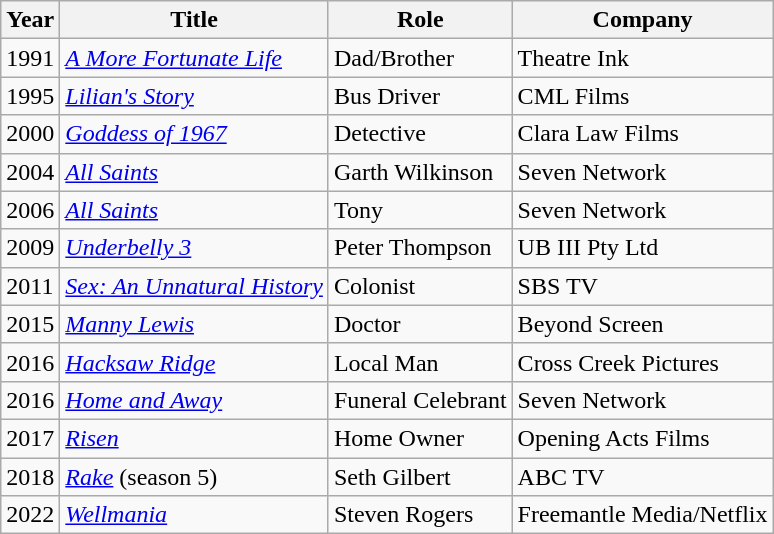<table class="wikitable sortable">
<tr>
<th>Year</th>
<th>Title</th>
<th>Role</th>
<th>Company</th>
</tr>
<tr>
<td>1991</td>
<td><em><a href='#'>A More Fortunate Life</a> </em></td>
<td>Dad/Brother</td>
<td>Theatre Ink</td>
</tr>
<tr>
<td>1995</td>
<td><em><a href='#'>Lilian's Story</a> </em></td>
<td>Bus Driver</td>
<td>CML Films</td>
</tr>
<tr>
<td>2000</td>
<td><em><a href='#'>Goddess of 1967</a> </em></td>
<td>Detective</td>
<td>Clara Law Films</td>
</tr>
<tr>
<td>2004</td>
<td><em><a href='#'>All Saints</a></em></td>
<td>Garth Wilkinson</td>
<td>Seven Network</td>
</tr>
<tr>
<td>2006</td>
<td><em><a href='#'>All Saints</a></em></td>
<td>Tony</td>
<td>Seven Network</td>
</tr>
<tr>
<td>2009</td>
<td><em><a href='#'>Underbelly 3</a> </em></td>
<td>Peter Thompson</td>
<td>UB III Pty Ltd</td>
</tr>
<tr>
<td>2011</td>
<td><em><a href='#'>Sex: An Unnatural History</a> </em></td>
<td>Colonist</td>
<td>SBS TV</td>
</tr>
<tr>
<td>2015</td>
<td><em><a href='#'>Manny Lewis</a> </em></td>
<td>Doctor</td>
<td>Beyond Screen</td>
</tr>
<tr>
<td>2016</td>
<td><em><a href='#'>Hacksaw Ridge</a> </em></td>
<td>Local Man</td>
<td>Cross Creek Pictures</td>
</tr>
<tr>
<td>2016</td>
<td><em><a href='#'>Home and Away</a> </em></td>
<td>Funeral Celebrant</td>
<td>Seven Network</td>
</tr>
<tr>
<td>2017</td>
<td><em><a href='#'>Risen</a></em></td>
<td>Home Owner</td>
<td>Opening Acts Films</td>
</tr>
<tr>
<td>2018</td>
<td><em><a href='#'>Rake</a></em> (season 5)</td>
<td>Seth Gilbert</td>
<td>ABC TV</td>
</tr>
<tr>
<td>2022</td>
<td><em><a href='#'>Wellmania</a> </em></td>
<td>Steven Rogers</td>
<td>Freemantle Media/Netflix</td>
</tr>
</table>
